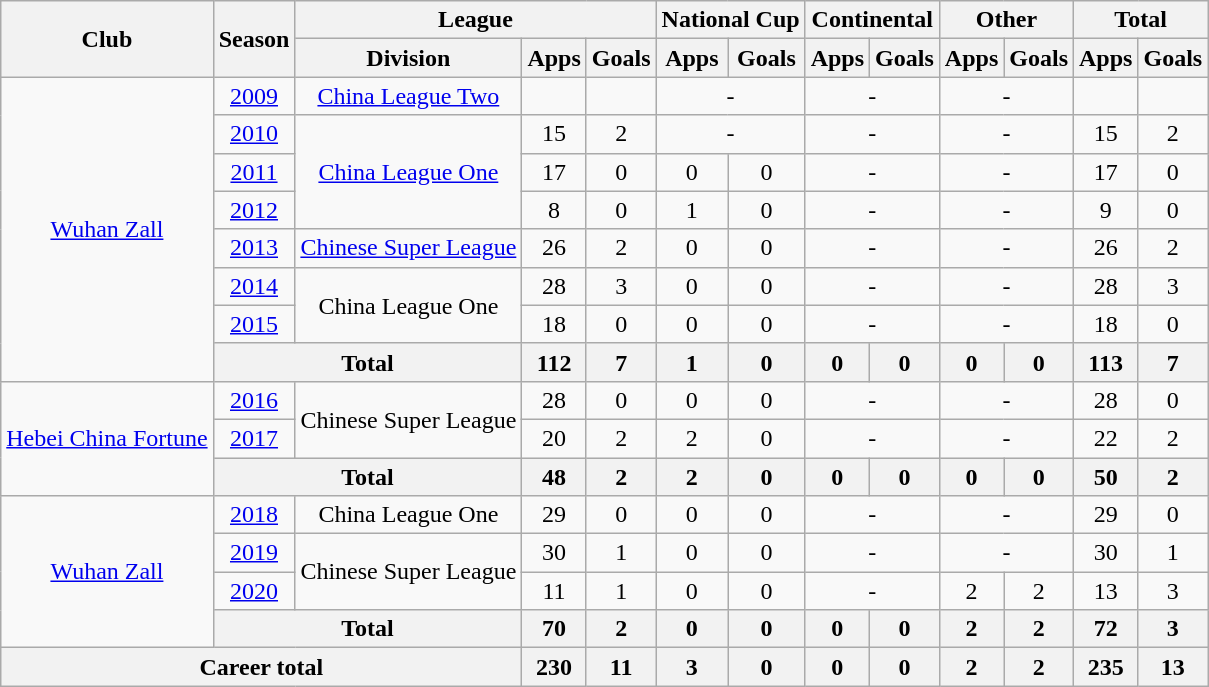<table class="wikitable" style="text-align: center">
<tr>
<th rowspan="2">Club</th>
<th rowspan="2">Season</th>
<th colspan="3">League</th>
<th colspan="2">National Cup</th>
<th colspan="2">Continental</th>
<th colspan="2">Other</th>
<th colspan="2">Total</th>
</tr>
<tr>
<th>Division</th>
<th>Apps</th>
<th>Goals</th>
<th>Apps</th>
<th>Goals</th>
<th>Apps</th>
<th>Goals</th>
<th>Apps</th>
<th>Goals</th>
<th>Apps</th>
<th>Goals</th>
</tr>
<tr>
<td rowspan=8><a href='#'>Wuhan Zall</a></td>
<td><a href='#'>2009</a></td>
<td rowspan="1"><a href='#'>China League Two</a></td>
<td></td>
<td></td>
<td colspan="2">-</td>
<td colspan="2">-</td>
<td colspan="2">-</td>
<td></td>
<td></td>
</tr>
<tr>
<td><a href='#'>2010</a></td>
<td rowspan="3"><a href='#'>China League One</a></td>
<td>15</td>
<td>2</td>
<td colspan="2">-</td>
<td colspan="2">-</td>
<td colspan="2">-</td>
<td>15</td>
<td>2</td>
</tr>
<tr>
<td><a href='#'>2011</a></td>
<td>17</td>
<td>0</td>
<td>0</td>
<td>0</td>
<td colspan="2">-</td>
<td colspan="2">-</td>
<td>17</td>
<td>0</td>
</tr>
<tr>
<td><a href='#'>2012</a></td>
<td>8</td>
<td>0</td>
<td>1</td>
<td>0</td>
<td colspan="2">-</td>
<td colspan="2">-</td>
<td>9</td>
<td>0</td>
</tr>
<tr>
<td><a href='#'>2013</a></td>
<td><a href='#'>Chinese Super League</a></td>
<td>26</td>
<td>2</td>
<td>0</td>
<td>0</td>
<td colspan="2">-</td>
<td colspan="2">-</td>
<td>26</td>
<td>2</td>
</tr>
<tr>
<td><a href='#'>2014</a></td>
<td rowspan="2">China League One</td>
<td>28</td>
<td>3</td>
<td>0</td>
<td>0</td>
<td colspan="2">-</td>
<td colspan="2">-</td>
<td>28</td>
<td>3</td>
</tr>
<tr>
<td><a href='#'>2015</a></td>
<td>18</td>
<td>0</td>
<td>0</td>
<td>0</td>
<td colspan="2">-</td>
<td colspan="2">-</td>
<td>18</td>
<td>0</td>
</tr>
<tr>
<th colspan="2"><strong>Total</strong></th>
<th>112</th>
<th>7</th>
<th>1</th>
<th>0</th>
<th>0</th>
<th>0</th>
<th>0</th>
<th>0</th>
<th>113</th>
<th>7</th>
</tr>
<tr>
<td rowspan=3><a href='#'>Hebei China Fortune</a></td>
<td><a href='#'>2016</a></td>
<td rowspan="2">Chinese Super League</td>
<td>28</td>
<td>0</td>
<td>0</td>
<td>0</td>
<td colspan="2">-</td>
<td colspan="2">-</td>
<td>28</td>
<td>0</td>
</tr>
<tr>
<td><a href='#'>2017</a></td>
<td>20</td>
<td>2</td>
<td>2</td>
<td>0</td>
<td colspan="2">-</td>
<td colspan="2">-</td>
<td>22</td>
<td>2</td>
</tr>
<tr>
<th colspan="2"><strong>Total</strong></th>
<th>48</th>
<th>2</th>
<th>2</th>
<th>0</th>
<th>0</th>
<th>0</th>
<th>0</th>
<th>0</th>
<th>50</th>
<th>2</th>
</tr>
<tr>
<td rowspan=4><a href='#'>Wuhan Zall</a></td>
<td><a href='#'>2018</a></td>
<td rowspan="1">China League One</td>
<td>29</td>
<td>0</td>
<td>0</td>
<td>0</td>
<td colspan="2">-</td>
<td colspan="2">-</td>
<td>29</td>
<td>0</td>
</tr>
<tr>
<td><a href='#'>2019</a></td>
<td rowspan=2>Chinese Super League</td>
<td>30</td>
<td>1</td>
<td>0</td>
<td>0</td>
<td colspan="2">-</td>
<td colspan="2">-</td>
<td>30</td>
<td>1</td>
</tr>
<tr>
<td><a href='#'>2020</a></td>
<td>11</td>
<td>1</td>
<td>0</td>
<td>0</td>
<td colspan="2">-</td>
<td>2</td>
<td>2</td>
<td>13</td>
<td>3</td>
</tr>
<tr>
<th colspan="2"><strong>Total</strong></th>
<th>70</th>
<th>2</th>
<th>0</th>
<th>0</th>
<th>0</th>
<th>0</th>
<th>2</th>
<th>2</th>
<th>72</th>
<th>3</th>
</tr>
<tr>
<th colspan="3">Career total</th>
<th>230</th>
<th>11</th>
<th>3</th>
<th>0</th>
<th>0</th>
<th>0</th>
<th>2</th>
<th>2</th>
<th>235</th>
<th>13</th>
</tr>
</table>
